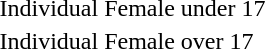<table>
<tr>
<td rowspan=2>Individual Female under 17</td>
<td rowspan=2></td>
<td rowspan=2></td>
<td></td>
</tr>
<tr>
<td></td>
</tr>
<tr>
<td rowspan=2>Individual Female over 17</td>
<td rowspan=2></td>
<td rowspan=2></td>
<td></td>
</tr>
<tr>
<td></td>
</tr>
<tr>
</tr>
</table>
